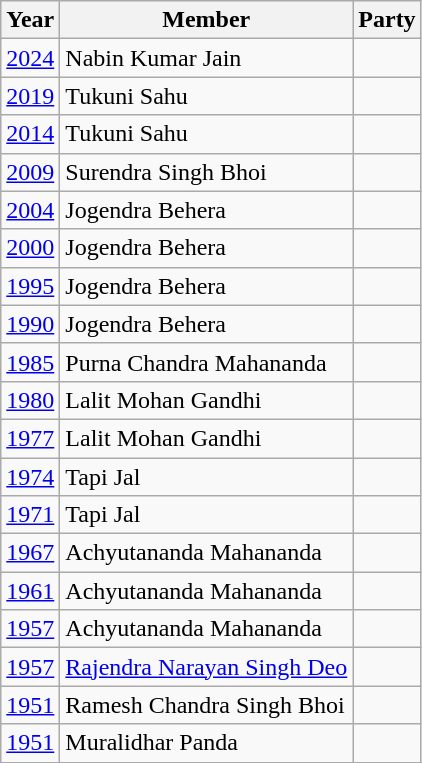<table class="wikitable sortable">
<tr>
<th>Year</th>
<th>Member</th>
<th colspan=2>Party</th>
</tr>
<tr>
<td><a href='#'>2024</a></td>
<td>Nabin Kumar Jain</td>
<td></td>
</tr>
<tr>
<td><a href='#'>2019</a></td>
<td>Tukuni Sahu</td>
<td></td>
</tr>
<tr>
<td><a href='#'>2014</a></td>
<td>Tukuni Sahu</td>
<td></td>
</tr>
<tr>
<td><a href='#'>2009</a></td>
<td>Surendra Singh Bhoi</td>
<td></td>
</tr>
<tr>
<td><a href='#'>2004</a></td>
<td>Jogendra Behera</td>
<td></td>
</tr>
<tr>
<td><a href='#'>2000</a></td>
<td>Jogendra Behera</td>
<td></td>
</tr>
<tr>
<td><a href='#'>1995</a></td>
<td>Jogendra Behera</td>
<td></td>
</tr>
<tr>
<td><a href='#'>1990</a></td>
<td>Jogendra Behera</td>
<td></td>
</tr>
<tr>
<td><a href='#'>1985</a></td>
<td>Purna Chandra Mahananda</td>
<td></td>
</tr>
<tr>
<td><a href='#'>1980</a></td>
<td>Lalit Mohan Gandhi</td>
<td></td>
</tr>
<tr>
<td><a href='#'>1977</a></td>
<td>Lalit Mohan Gandhi</td>
<td></td>
</tr>
<tr>
<td><a href='#'>1974</a></td>
<td>Tapi Jal</td>
<td></td>
</tr>
<tr>
<td><a href='#'>1971</a></td>
<td>Tapi Jal</td>
<td></td>
</tr>
<tr>
<td><a href='#'>1967</a></td>
<td>Achyutananda Mahananda</td>
<td></td>
</tr>
<tr>
<td><a href='#'>1961</a></td>
<td>Achyutananda Mahananda</td>
<td></td>
</tr>
<tr>
<td><a href='#'>1957</a></td>
<td>Achyutananda Mahananda</td>
<td></td>
</tr>
<tr>
<td><a href='#'>1957</a></td>
<td><a href='#'>Rajendra Narayan Singh Deo</a></td>
<td></td>
</tr>
<tr>
<td><a href='#'>1951</a></td>
<td>Ramesh Chandra Singh Bhoi</td>
<td></td>
</tr>
<tr>
<td><a href='#'>1951</a></td>
<td>Muralidhar Panda</td>
<td></td>
</tr>
<tr>
</tr>
</table>
